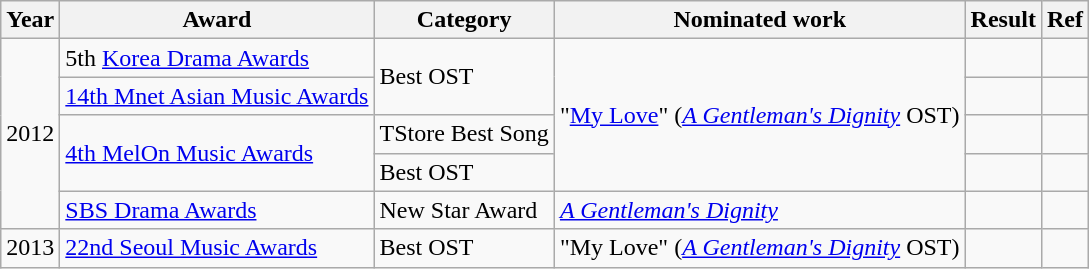<table class="wikitable" border="1">
<tr>
<th>Year</th>
<th>Award</th>
<th>Category</th>
<th>Nominated work</th>
<th>Result</th>
<th>Ref</th>
</tr>
<tr>
<td rowspan=5>2012</td>
<td>5th <a href='#'>Korea Drama Awards</a></td>
<td rowspan=2>Best OST</td>
<td rowspan=4>"<a href='#'>My Love</a>" (<em><a href='#'>A Gentleman's Dignity</a></em> OST)</td>
<td></td>
<td></td>
</tr>
<tr>
<td><a href='#'>14th Mnet Asian Music Awards</a></td>
<td></td>
<td></td>
</tr>
<tr>
<td rowspan=2><a href='#'>4th MelOn Music Awards</a></td>
<td>TStore Best Song</td>
<td></td>
<td></td>
</tr>
<tr>
<td>Best OST</td>
<td></td>
<td></td>
</tr>
<tr>
<td><a href='#'>SBS Drama Awards</a></td>
<td>New Star Award</td>
<td><em><a href='#'>A Gentleman's Dignity</a></em></td>
<td></td>
<td></td>
</tr>
<tr>
<td>2013</td>
<td><a href='#'>22nd Seoul Music Awards</a></td>
<td>Best OST</td>
<td>"My Love" (<em><a href='#'>A Gentleman's Dignity</a></em> OST)</td>
<td></td>
<td></td>
</tr>
</table>
